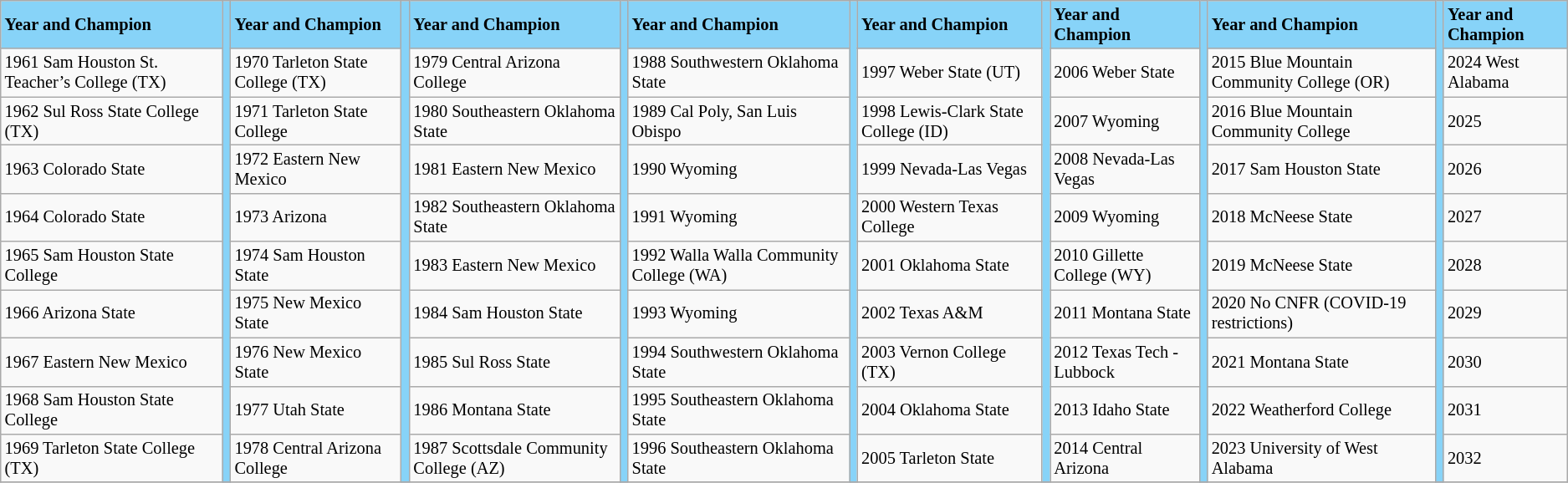<table class="wikitable" style="font-size:85%;">
<tr ! style="background-color: #87D3F8;">
<td><strong>Year and Champion</strong></td>
<td rowspan=10></td>
<td><strong>Year and Champion</strong></td>
<td rowspan=10></td>
<td><strong>Year and Champion</strong></td>
<td rowspan=10></td>
<td><strong>Year and Champion</strong></td>
<td rowspan=10></td>
<td><strong>Year and Champion</strong></td>
<td rowspan=10></td>
<td><strong>Year and Champion</strong></td>
<td rowspan=10></td>
<td><strong>Year and Champion</strong></td>
<td rowspan=10></td>
<td><strong>Year and Champion</strong></td>
</tr>
<tr --->
<td>1961 Sam Houston St. Teacher’s College (TX)</td>
<td>1970 Tarleton State College (TX)</td>
<td>1979 Central Arizona College</td>
<td>1988 Southwestern Oklahoma State</td>
<td>1997 Weber State (UT)</td>
<td>2006 Weber State</td>
<td>2015 Blue Mountain Community College (OR)</td>
<td>2024 West Alabama</td>
</tr>
<tr --->
<td>1962 Sul Ross State College (TX)</td>
<td>1971 Tarleton State College</td>
<td>1980 Southeastern Oklahoma State</td>
<td>1989 Cal Poly, San Luis Obispo</td>
<td>1998 Lewis-Clark State College (ID)</td>
<td>2007 Wyoming</td>
<td>2016 Blue Mountain Community College</td>
<td>2025</td>
</tr>
<tr --->
<td>1963 Colorado State</td>
<td>1972 Eastern New Mexico</td>
<td>1981 Eastern New Mexico</td>
<td>1990 Wyoming</td>
<td>1999 Nevada-Las Vegas</td>
<td>2008 Nevada-Las Vegas</td>
<td>2017 Sam Houston State</td>
<td>2026</td>
</tr>
<tr --->
<td>1964 Colorado State</td>
<td>1973 Arizona</td>
<td>1982 Southeastern Oklahoma State</td>
<td>1991 Wyoming</td>
<td>2000 Western Texas College</td>
<td>2009 Wyoming</td>
<td>2018 McNeese State</td>
<td>2027</td>
</tr>
<tr --->
<td>1965 Sam Houston State College</td>
<td>1974 Sam Houston State</td>
<td>1983 Eastern New Mexico</td>
<td>1992 Walla Walla Community College (WA)</td>
<td>2001 Oklahoma State</td>
<td>2010 Gillette College (WY)</td>
<td>2019 McNeese State</td>
<td>2028</td>
</tr>
<tr --->
<td>1966 Arizona State</td>
<td>1975 New Mexico State</td>
<td>1984 Sam Houston State</td>
<td>1993 Wyoming</td>
<td>2002 Texas A&M</td>
<td>2011 Montana State</td>
<td>2020 No CNFR (COVID-19 restrictions)</td>
<td>2029</td>
</tr>
<tr --->
<td>1967 Eastern New Mexico</td>
<td>1976 New Mexico State</td>
<td>1985 Sul Ross State</td>
<td>1994 Southwestern Oklahoma State</td>
<td>2003 Vernon College (TX)</td>
<td>2012 Texas Tech - Lubbock</td>
<td>2021 Montana State</td>
<td>2030</td>
</tr>
<tr --->
<td>1968 Sam Houston State College</td>
<td>1977 Utah State</td>
<td>1986 Montana State</td>
<td>1995 Southeastern Oklahoma State</td>
<td>2004 Oklahoma State</td>
<td>2013 Idaho State</td>
<td>2022 Weatherford College</td>
<td>2031</td>
</tr>
<tr --->
<td>1969 Tarleton State College (TX)</td>
<td>1978 Central Arizona College</td>
<td>1987 Scottsdale Community College (AZ)</td>
<td>1996 Southeastern Oklahoma State</td>
<td>2005 Tarleton State</td>
<td>2014 Central Arizona</td>
<td>2023 University of West Alabama</td>
<td>2032</td>
</tr>
<tr --->
</tr>
</table>
